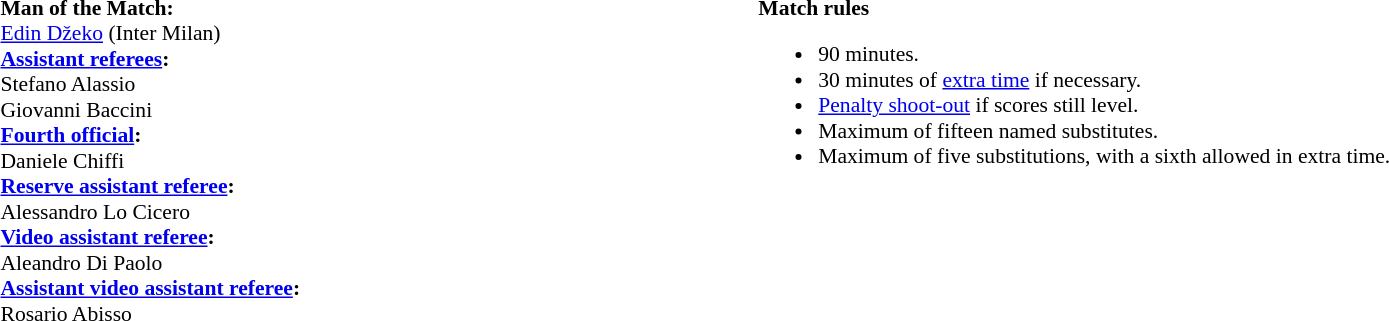<table style="width:100%; font-size:90%;">
<tr>
<td style="width:40%; vertical-align:top;"><br><strong>Man of the Match:</strong>
<br><a href='#'>Edin Džeko</a> (Inter Milan)<br><strong><a href='#'>Assistant referees</a>:</strong>
<br>Stefano Alassio
<br>Giovanni Baccini
<br><strong><a href='#'>Fourth official</a>:</strong>
<br>Daniele Chiffi
<br><strong><a href='#'>Reserve assistant referee</a>:</strong>
<br>Alessandro Lo Cicero
<br><strong><a href='#'>Video assistant referee</a>:</strong>
<br>Aleandro Di Paolo
<br><strong><a href='#'>Assistant video assistant referee</a>:</strong>
<br>Rosario Abisso</td>
<td style="width:60%; vertical-align:top;"><br><strong>Match rules</strong><ul><li>90 minutes.</li><li>30 minutes of <a href='#'>extra time</a> if necessary.</li><li><a href='#'>Penalty shoot-out</a> if scores still level.</li><li>Maximum of fifteen named substitutes.</li><li>Maximum of five substitutions, with a sixth allowed in extra time.</li></ul></td>
</tr>
</table>
